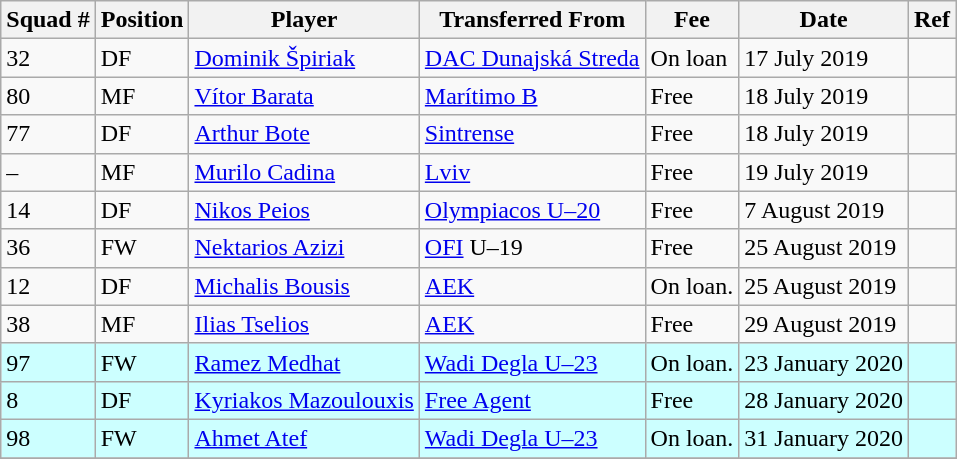<table class="wikitable sortable">
<tr>
<th>Squad #</th>
<th>Position</th>
<th>Player</th>
<th>Transferred From</th>
<th>Fee</th>
<th>Date</th>
<th>Ref</th>
</tr>
<tr>
<td>32</td>
<td>DF</td>
<td> <a href='#'>Dominik Špiriak</a></td>
<td> <a href='#'>DAC Dunajská Streda</a></td>
<td>On loan</td>
<td>17 July 2019</td>
<td></td>
</tr>
<tr>
<td>80</td>
<td>MF</td>
<td> <a href='#'>Vítor Barata</a></td>
<td> <a href='#'>Marítimo B</a></td>
<td>Free</td>
<td>18 July 2019</td>
<td></td>
</tr>
<tr>
<td>77</td>
<td>DF</td>
<td> <a href='#'>Arthur Bote</a></td>
<td> <a href='#'>Sintrense</a></td>
<td>Free</td>
<td>18 July 2019</td>
<td></td>
</tr>
<tr>
<td>–</td>
<td>MF</td>
<td> <a href='#'>Murilo Cadina</a></td>
<td> <a href='#'>Lviv</a></td>
<td>Free</td>
<td>19 July 2019</td>
<td></td>
</tr>
<tr>
<td>14</td>
<td>DF</td>
<td> <a href='#'>Nikos Peios</a></td>
<td> <a href='#'>Olympiacos U–20</a></td>
<td>Free</td>
<td>7 August 2019</td>
<td></td>
</tr>
<tr>
<td>36</td>
<td>FW</td>
<td> <a href='#'>Nektarios Azizi</a></td>
<td> <a href='#'>OFI</a> U–19</td>
<td>Free</td>
<td>25 August 2019</td>
<td></td>
</tr>
<tr>
<td>12</td>
<td>DF</td>
<td> <a href='#'>Michalis Bousis</a></td>
<td> <a href='#'>AEK</a></td>
<td>On loan.</td>
<td>25 August 2019</td>
<td></td>
</tr>
<tr>
<td>38</td>
<td>MF</td>
<td> <a href='#'>Ilias Tselios</a></td>
<td> <a href='#'>AEK</a></td>
<td>Free</td>
<td>29 August 2019</td>
<td></td>
</tr>
<tr>
<th style="background:#CCFFFF; text-align:left; font-weight: normal;">97</th>
<th style="background:#CCFFFF; text-align:left; font-weight: normal;">FW</th>
<th style="background:#CCFFFF; text-align:left; font-weight: normal;">  <a href='#'>Ramez Medhat</a></th>
<th style="background:#CCFFFF; text-align:left; font-weight: normal;"> <a href='#'>Wadi Degla U–23</a></th>
<th style="background:#CCFFFF; text-align:left; font-weight: normal;">On loan.</th>
<th style="background:#CCFFFF; text-align:left; font-weight: normal;">23 January 2020</th>
<th style="background:#CCFFFF; text-align:left; font-weight: normal;"></th>
</tr>
<tr>
<th style="background:#CCFFFF; text-align:left; font-weight: normal;">8</th>
<th style="background:#CCFFFF; text-align:left; font-weight: normal;">DF</th>
<th style="background:#CCFFFF; text-align:left; font-weight: normal;"> <a href='#'>Kyriakos Mazoulouxis</a></th>
<th style="background:#CCFFFF; text-align:left; font-weight: normal;"><a href='#'>Free Agent</a></th>
<th style="background:#CCFFFF; text-align:left; font-weight: normal;">Free</th>
<th style="background:#CCFFFF; text-align:left; font-weight: normal;">28 January 2020</th>
<th style="background:#CCFFFF; text-align:left; font-weight: normal;"></th>
</tr>
<tr>
<th style="background:#CCFFFF; text-align:left; font-weight: normal;">98</th>
<th style="background:#CCFFFF; text-align:left; font-weight: normal;">FW</th>
<th style="background:#CCFFFF; text-align:left; font-weight: normal;"> <a href='#'>Ahmet Atef</a></th>
<th style="background:#CCFFFF; text-align:left; font-weight: normal;"> <a href='#'>Wadi Degla U–23</a></th>
<th style="background:#CCFFFF; text-align:left; font-weight: normal;">On loan.</th>
<th style="background:#CCFFFF; text-align:left; font-weight: normal;">31 January 2020</th>
<th style="background:#CCFFFF; text-align:left; font-weight: normal;"></th>
</tr>
<tr>
</tr>
</table>
